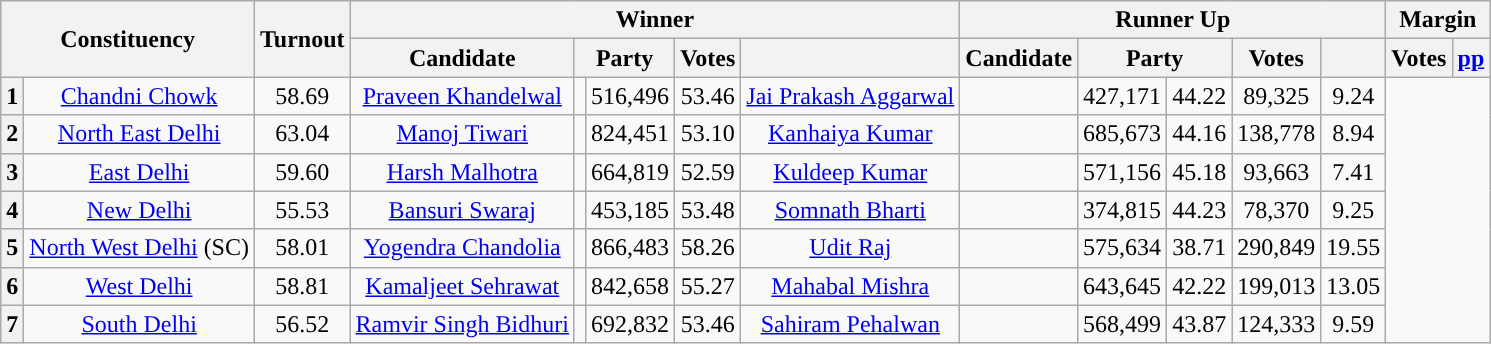<table class="wikitable sortable" style="text-align:center;">
<tr>
<th colspan="2" rowspan="2">Constituency</th>
<th rowspan="2">Turnout</th>
<th colspan="5">Winner</th>
<th colspan="5">Runner Up</th>
<th colspan="2">Margin</th>
</tr>
<tr>
<th>Candidate</th>
<th colspan="2">Party</th>
<th>Votes</th>
<th></th>
<th>Candidate</th>
<th colspan="2">Party</th>
<th>Votes</th>
<th></th>
<th>Votes</th>
<th><a href='#'>pp</a></th>
</tr>
<tr>
<th>1</th>
<td><a href='#'>Chandni Chowk</a></td>
<td>58.69 </td>
<td><a href='#'>Praveen Khandelwal</a></td>
<td></td>
<td>516,496</td>
<td>53.46</td>
<td><a href='#'>Jai Prakash Aggarwal</a></td>
<td></td>
<td>427,171</td>
<td>44.22</td>
<td style="background:">89,325</td>
<td style="background:">9.24</td>
</tr>
<tr>
<th>2</th>
<td><a href='#'>North East Delhi</a></td>
<td>63.04 </td>
<td><a href='#'>Manoj Tiwari</a></td>
<td></td>
<td>824,451</td>
<td>53.10</td>
<td><a href='#'>Kanhaiya Kumar</a></td>
<td></td>
<td>685,673</td>
<td>44.16</td>
<td style="background:">138,778</td>
<td style="background:">8.94</td>
</tr>
<tr>
<th>3</th>
<td><a href='#'>East Delhi</a></td>
<td>59.60 </td>
<td><a href='#'>Harsh Malhotra</a></td>
<td></td>
<td>664,819</td>
<td>52.59</td>
<td><a href='#'>Kuldeep Kumar</a></td>
<td></td>
<td>571,156</td>
<td>45.18</td>
<td style="background:">93,663</td>
<td style="background:">7.41</td>
</tr>
<tr>
<th>4</th>
<td><a href='#'>New Delhi</a></td>
<td>55.53 </td>
<td><a href='#'>Bansuri Swaraj</a></td>
<td></td>
<td>453,185</td>
<td>53.48</td>
<td><a href='#'>Somnath Bharti</a></td>
<td></td>
<td>374,815</td>
<td>44.23</td>
<td style="background:">78,370</td>
<td style="background:">9.25</td>
</tr>
<tr>
<th>5</th>
<td><a href='#'>North West Delhi</a> (SC)</td>
<td>58.01 </td>
<td><a href='#'>Yogendra Chandolia</a></td>
<td></td>
<td>866,483</td>
<td>58.26</td>
<td><a href='#'>Udit Raj</a></td>
<td></td>
<td>575,634</td>
<td>38.71</td>
<td style="background:">290,849</td>
<td style="background:">19.55</td>
</tr>
<tr>
<th>6</th>
<td><a href='#'>West Delhi</a></td>
<td>58.81 </td>
<td><a href='#'>Kamaljeet Sehrawat</a></td>
<td></td>
<td>842,658</td>
<td>55.27</td>
<td><a href='#'>Mahabal Mishra</a></td>
<td></td>
<td>643,645</td>
<td>42.22</td>
<td style="background:">199,013</td>
<td style="background:">13.05</td>
</tr>
<tr>
<th>7</th>
<td><a href='#'>South Delhi</a></td>
<td>56.52 </td>
<td><a href='#'>Ramvir Singh Bidhuri</a></td>
<td></td>
<td>692,832</td>
<td>53.46</td>
<td><a href='#'>Sahiram Pehalwan</a></td>
<td></td>
<td>568,499</td>
<td>43.87</td>
<td style="background:">124,333</td>
<td style="background:">9.59</td>
</tr>
</table>
